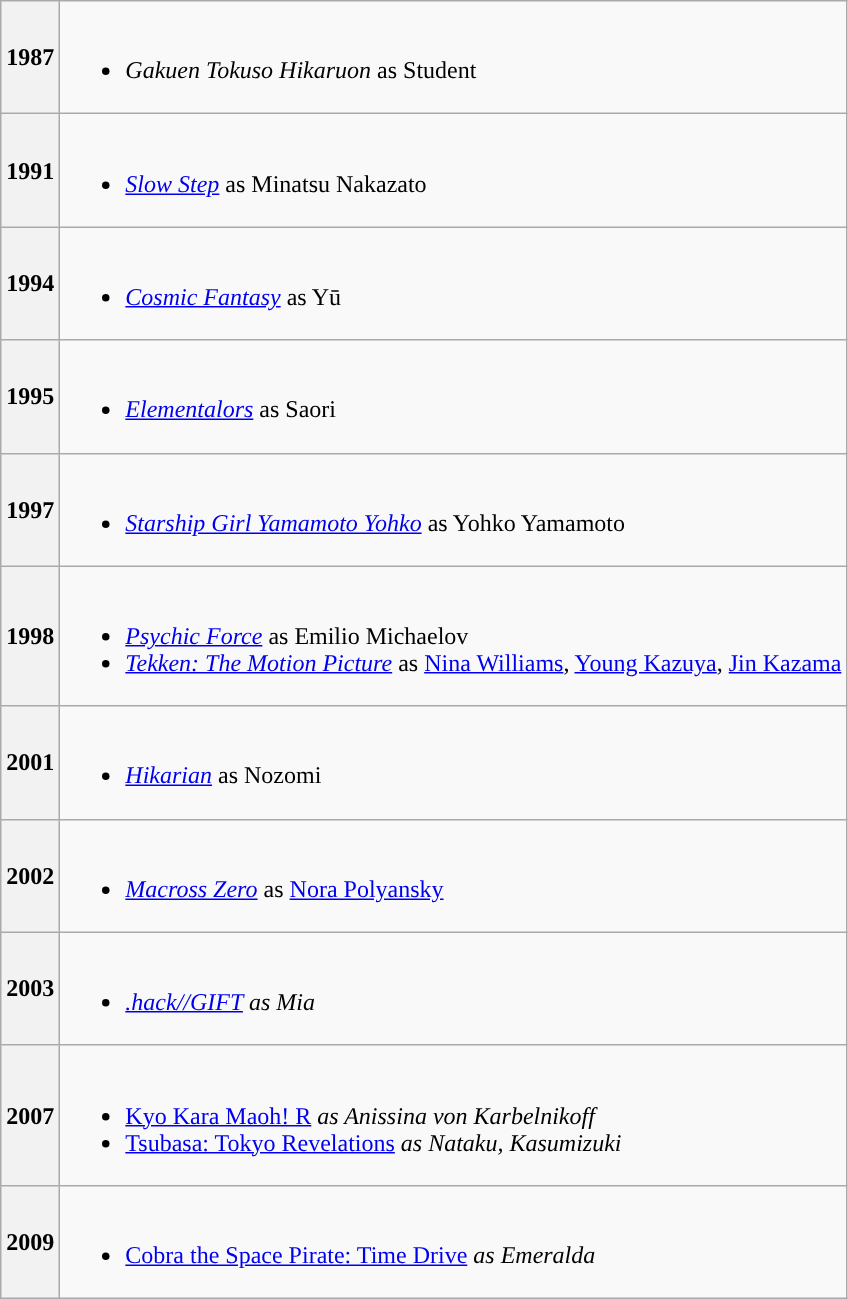<table class="wikitable" width="all">
<tr>
<th>1987</th>
<td><br><ul><li><em>Gakuen Tokuso Hikaruon</em> as Student</li></ul></td>
</tr>
<tr>
<th>1991</th>
<td><br><ul><li><em><a href='#'>Slow Step</a></em> as Minatsu Nakazato</li></ul></td>
</tr>
<tr>
<th>1994</th>
<td><br><ul><li><em><a href='#'>Cosmic Fantasy</a></em> as Yū</li></ul></td>
</tr>
<tr>
<th>1995</th>
<td><br><ul><li><em><a href='#'>Elementalors</a></em> as Saori</li></ul></td>
</tr>
<tr>
<th>1997</th>
<td><br><ul><li><em><a href='#'>Starship Girl Yamamoto Yohko</a></em> as Yohko Yamamoto</li></ul></td>
</tr>
<tr>
<th>1998</th>
<td><br><ul><li><em><a href='#'>Psychic Force</a></em> as Emilio Michaelov</li><li><em><a href='#'>Tekken: The Motion Picture</a></em> as <a href='#'>Nina Williams</a>, <a href='#'>Young Kazuya</a>, <a href='#'>Jin Kazama</a></li></ul></td>
</tr>
<tr>
<th>2001</th>
<td><br><ul><li><em><a href='#'>Hikarian</a></em> as Nozomi</li></ul></td>
</tr>
<tr>
<th>2002</th>
<td><br><ul><li><em><a href='#'>Macross Zero</a></em> as <a href='#'>Nora Polyansky</a></li></ul></td>
</tr>
<tr>
<th>2003</th>
<td><br><ul><li><em><a href='#'>.hack//GIFT</a> as Mia</li></ul></td>
</tr>
<tr>
<th>2007</th>
<td><br><ul><li></em><a href='#'>Kyo Kara Maoh! R</a><em> as Anissina von Karbelnikoff</li><li></em><a href='#'>Tsubasa: Tokyo Revelations</a><em> as Nataku, Kasumizuki</li></ul></td>
</tr>
<tr>
<th>2009</th>
<td><br><ul><li></em><a href='#'>Cobra the Space Pirate: Time Drive</a><em> as Emeralda</li></ul></td>
</tr>
</table>
